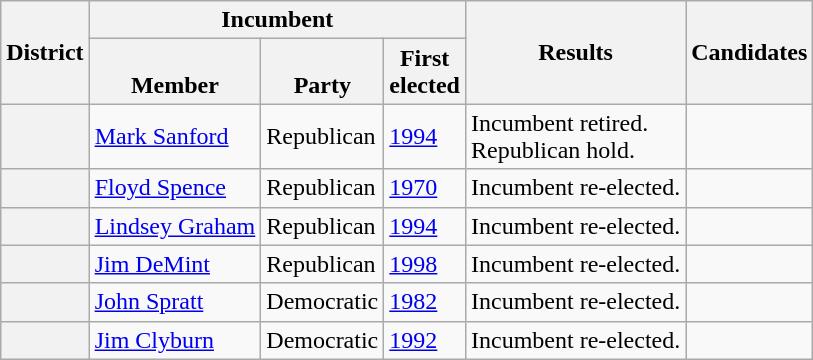<table class="wikitable sortable">
<tr>
<th rowspan=2>District</th>
<th colspan=3>Incumbent</th>
<th rowspan=2>Results</th>
<th rowspan=2 class="unsortable">Candidates</th>
</tr>
<tr valign=bottom>
<th>Member</th>
<th>Party</th>
<th>First<br>elected</th>
</tr>
<tr>
<th></th>
<td><a href='#'>Mark Sanford</a></td>
<td>Republican</td>
<td><a href='#'>1994</a></td>
<td>Incumbent retired.<br>Republican hold.</td>
<td nowrap></td>
</tr>
<tr>
<th></th>
<td><a href='#'>Floyd Spence</a></td>
<td>Republican</td>
<td><a href='#'>1970</a></td>
<td>Incumbent re-elected.</td>
<td nowrap></td>
</tr>
<tr>
<th></th>
<td><a href='#'>Lindsey Graham</a></td>
<td>Republican</td>
<td><a href='#'>1994</a></td>
<td>Incumbent re-elected.</td>
<td nowrap></td>
</tr>
<tr>
<th></th>
<td><a href='#'>Jim DeMint</a></td>
<td>Republican</td>
<td><a href='#'>1998</a></td>
<td>Incumbent re-elected.</td>
<td nowrap></td>
</tr>
<tr>
<th></th>
<td><a href='#'>John Spratt</a></td>
<td>Democratic</td>
<td><a href='#'>1982</a></td>
<td>Incumbent re-elected.</td>
<td nowrap></td>
</tr>
<tr>
<th></th>
<td><a href='#'>Jim Clyburn</a></td>
<td>Democratic</td>
<td><a href='#'>1992</a></td>
<td>Incumbent re-elected.</td>
<td nowrap></td>
</tr>
</table>
